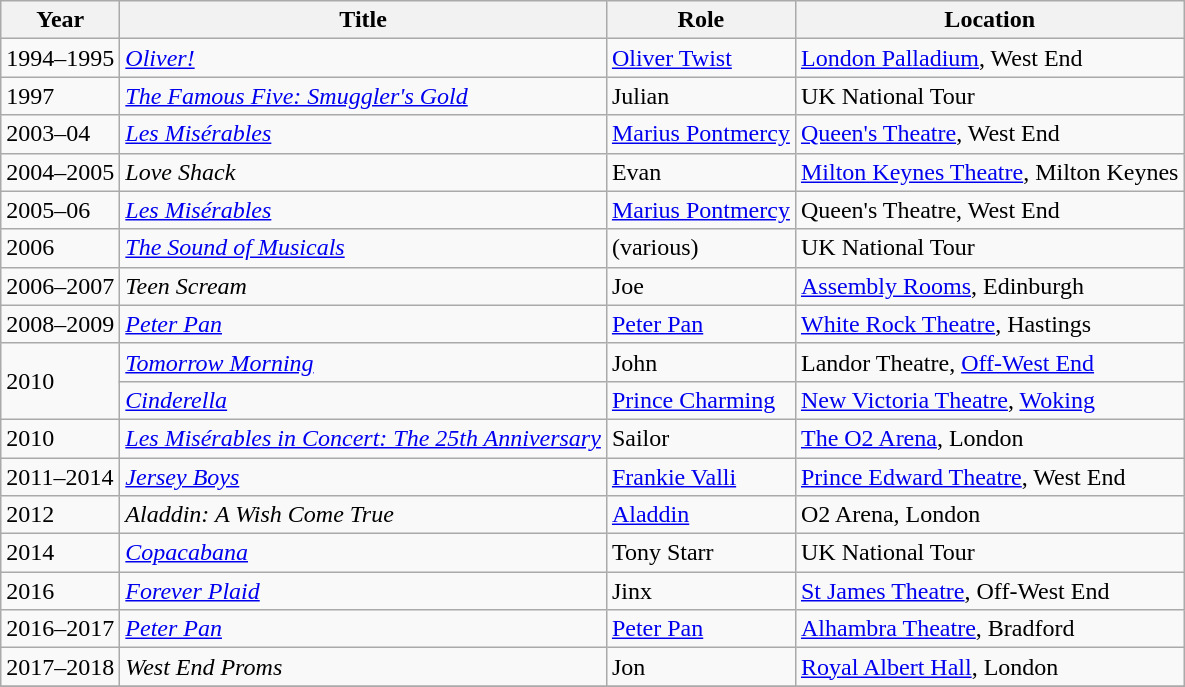<table class="wikitable">
<tr>
<th>Year</th>
<th>Title</th>
<th>Role</th>
<th>Location</th>
</tr>
<tr>
<td>1994–1995</td>
<td><em><a href='#'>Oliver!</a></em></td>
<td><a href='#'>Oliver Twist</a></td>
<td><a href='#'>London Palladium</a>, West End</td>
</tr>
<tr>
<td>1997</td>
<td><em><a href='#'>The Famous Five: Smuggler's Gold</a></em></td>
<td>Julian</td>
<td>UK National Tour</td>
</tr>
<tr>
<td>2003–04</td>
<td><em><a href='#'>Les Misérables</a></em></td>
<td><a href='#'>Marius Pontmercy</a></td>
<td><a href='#'>Queen's Theatre</a>, West End</td>
</tr>
<tr>
<td>2004–2005</td>
<td><em>Love Shack</em></td>
<td>Evan</td>
<td><a href='#'>Milton Keynes Theatre</a>, Milton Keynes</td>
</tr>
<tr>
<td>2005–06</td>
<td><em><a href='#'>Les Misérables</a></em></td>
<td><a href='#'>Marius Pontmercy</a></td>
<td>Queen's Theatre, West End</td>
</tr>
<tr>
<td>2006</td>
<td><em><a href='#'>The Sound of Musicals</a></em></td>
<td>(various)</td>
<td>UK National Tour</td>
</tr>
<tr>
<td>2006–2007</td>
<td><em>Teen Scream</em></td>
<td>Joe</td>
<td><a href='#'>Assembly Rooms</a>, Edinburgh</td>
</tr>
<tr>
<td>2008–2009</td>
<td><em><a href='#'>Peter Pan</a></em></td>
<td><a href='#'>Peter Pan</a></td>
<td><a href='#'>White Rock Theatre</a>, Hastings</td>
</tr>
<tr>
<td rowspan=2>2010</td>
<td><em><a href='#'>Tomorrow Morning</a></em></td>
<td>John</td>
<td>Landor Theatre, <a href='#'>Off-West End</a></td>
</tr>
<tr>
<td><em><a href='#'>Cinderella</a></em></td>
<td><a href='#'>Prince Charming</a></td>
<td><a href='#'>New Victoria Theatre</a>, <a href='#'>Woking</a></td>
</tr>
<tr>
<td>2010</td>
<td><em><a href='#'>Les Misérables in Concert: The 25th Anniversary</a></em></td>
<td>Sailor</td>
<td><a href='#'>The O2 Arena</a>, London</td>
</tr>
<tr>
<td>2011–2014</td>
<td><em><a href='#'>Jersey Boys</a></em></td>
<td><a href='#'>Frankie Valli</a></td>
<td><a href='#'>Prince Edward Theatre</a>, West End</td>
</tr>
<tr>
<td>2012</td>
<td><em>Aladdin: A Wish Come True</em></td>
<td><a href='#'>Aladdin</a></td>
<td>O2 Arena, London</td>
</tr>
<tr>
<td>2014</td>
<td><em><a href='#'>Copacabana</a></em></td>
<td>Tony Starr</td>
<td>UK National Tour</td>
</tr>
<tr>
<td>2016</td>
<td><em><a href='#'>Forever Plaid</a></em></td>
<td>Jinx</td>
<td><a href='#'>St James Theatre</a>, Off-West End</td>
</tr>
<tr>
<td>2016–2017</td>
<td><em><a href='#'>Peter Pan</a></em></td>
<td><a href='#'>Peter Pan</a></td>
<td><a href='#'>Alhambra Theatre</a>, Bradford</td>
</tr>
<tr>
<td>2017–2018</td>
<td><em>West End Proms</em></td>
<td>Jon</td>
<td><a href='#'>Royal Albert Hall</a>, London</td>
</tr>
<tr>
</tr>
</table>
